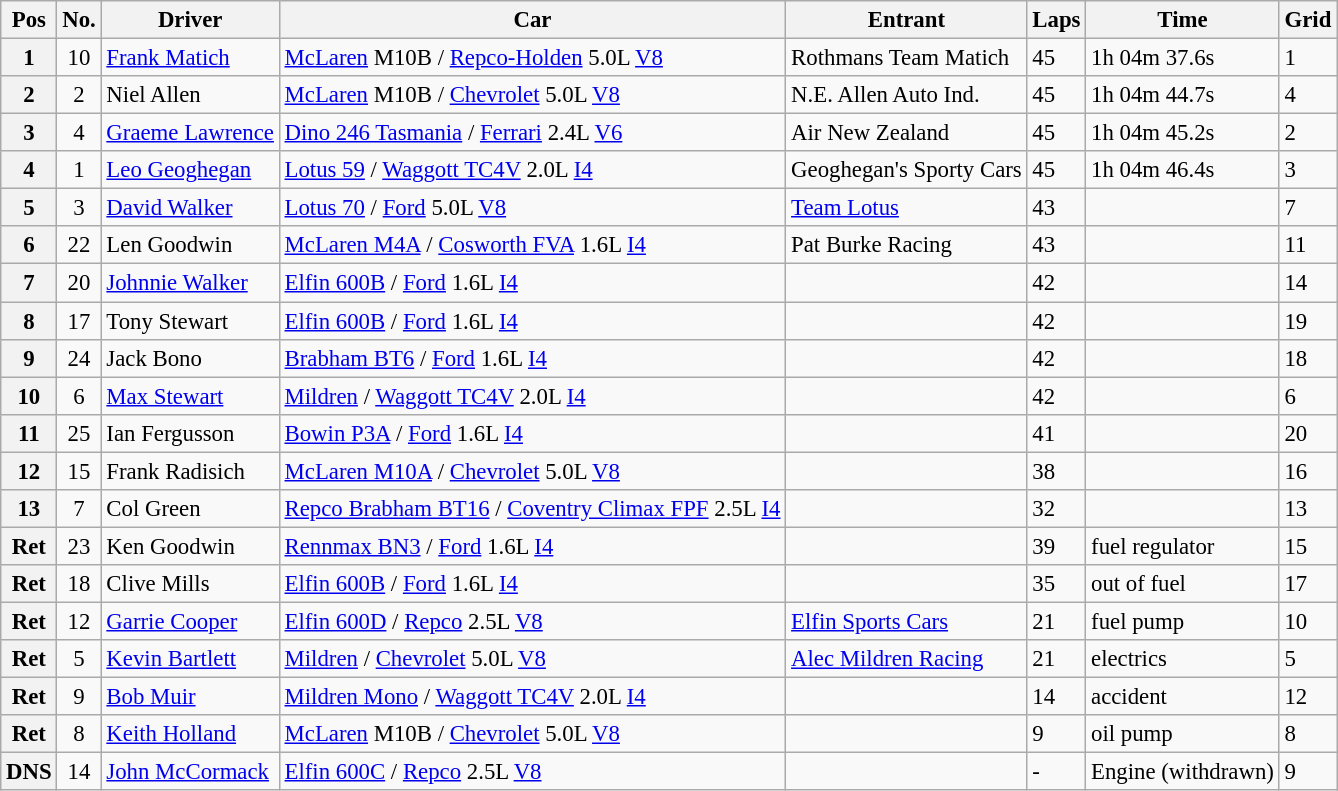<table class="wikitable" style="font-size: 95%;">
<tr>
<th>Pos</th>
<th>No.</th>
<th>Driver</th>
<th>Car</th>
<th>Entrant</th>
<th>Laps</th>
<th>Time</th>
<th>Grid</th>
</tr>
<tr>
<th>1</th>
<td align="center">10</td>
<td> <a href='#'>Frank Matich</a></td>
<td><a href='#'>McLaren</a> M10B / <a href='#'>Repco-Holden</a> 5.0L <a href='#'>V8</a></td>
<td>Rothmans Team Matich</td>
<td>45</td>
<td>1h 04m 37.6s</td>
<td>1</td>
</tr>
<tr>
<th>2</th>
<td align="center">2</td>
<td> Niel Allen</td>
<td><a href='#'>McLaren</a> M10B / <a href='#'>Chevrolet</a> 5.0L <a href='#'>V8</a></td>
<td>N.E. Allen Auto Ind.</td>
<td>45</td>
<td>1h 04m 44.7s</td>
<td>4</td>
</tr>
<tr>
<th>3</th>
<td align="center">4</td>
<td> <a href='#'>Graeme Lawrence</a></td>
<td><a href='#'>Dino 246 Tasmania</a> / <a href='#'>Ferrari</a> 2.4L <a href='#'>V6</a></td>
<td>Air New Zealand</td>
<td>45</td>
<td>1h 04m 45.2s</td>
<td>2</td>
</tr>
<tr>
<th>4</th>
<td align="center">1</td>
<td> <a href='#'>Leo Geoghegan</a></td>
<td><a href='#'>Lotus 59</a> / <a href='#'>Waggott TC4V</a> 2.0L <a href='#'>I4</a></td>
<td>Geoghegan's Sporty Cars</td>
<td>45</td>
<td>1h 04m 46.4s</td>
<td>3</td>
</tr>
<tr>
<th>5</th>
<td align="center">3</td>
<td> <a href='#'>David Walker</a></td>
<td><a href='#'>Lotus 70</a> / <a href='#'>Ford</a> 5.0L <a href='#'>V8</a></td>
<td><a href='#'>Team Lotus</a></td>
<td>43</td>
<td></td>
<td>7</td>
</tr>
<tr>
<th>6</th>
<td align="center">22</td>
<td> Len Goodwin</td>
<td><a href='#'>McLaren M4A</a> / <a href='#'>Cosworth FVA</a> 1.6L <a href='#'>I4</a></td>
<td>Pat Burke Racing</td>
<td>43</td>
<td></td>
<td>11</td>
</tr>
<tr>
<th>7</th>
<td align="center">20</td>
<td> <a href='#'>Johnnie Walker</a></td>
<td><a href='#'>Elfin 600B</a> / <a href='#'>Ford</a> 1.6L <a href='#'>I4</a></td>
<td></td>
<td>42</td>
<td></td>
<td>14</td>
</tr>
<tr>
<th>8</th>
<td align="center">17</td>
<td> Tony Stewart</td>
<td><a href='#'>Elfin 600B</a> / <a href='#'>Ford</a> 1.6L <a href='#'>I4</a></td>
<td></td>
<td>42</td>
<td></td>
<td>19</td>
</tr>
<tr>
<th>9</th>
<td align="center">24</td>
<td> Jack Bono</td>
<td><a href='#'>Brabham BT6</a> / <a href='#'>Ford</a> 1.6L <a href='#'>I4</a></td>
<td></td>
<td>42</td>
<td></td>
<td>18</td>
</tr>
<tr>
<th>10</th>
<td align="center">6</td>
<td> <a href='#'>Max Stewart</a></td>
<td><a href='#'>Mildren</a> / <a href='#'>Waggott TC4V</a> 2.0L <a href='#'>I4</a></td>
<td></td>
<td>42</td>
<td></td>
<td>6</td>
</tr>
<tr>
<th>11</th>
<td align="center">25</td>
<td> Ian Fergusson</td>
<td><a href='#'>Bowin P3A</a> / <a href='#'>Ford</a> 1.6L <a href='#'>I4</a></td>
<td></td>
<td>41</td>
<td></td>
<td>20</td>
</tr>
<tr>
<th>12</th>
<td align="center">15</td>
<td> Frank Radisich</td>
<td><a href='#'>McLaren M10A</a> / <a href='#'>Chevrolet</a> 5.0L <a href='#'>V8</a></td>
<td></td>
<td>38</td>
<td></td>
<td>16</td>
</tr>
<tr>
<th>13</th>
<td align="center">7</td>
<td> Col Green</td>
<td><a href='#'>Repco Brabham BT16</a> / <a href='#'>Coventry Climax FPF</a> 2.5L <a href='#'>I4</a></td>
<td></td>
<td>32</td>
<td></td>
<td>13</td>
</tr>
<tr>
<th>Ret</th>
<td align="center">23</td>
<td> Ken Goodwin</td>
<td><a href='#'>Rennmax BN3</a> / <a href='#'>Ford</a> 1.6L <a href='#'>I4</a></td>
<td></td>
<td>39</td>
<td>fuel regulator</td>
<td>15</td>
</tr>
<tr>
<th>Ret</th>
<td align="center">18</td>
<td> Clive Mills</td>
<td><a href='#'>Elfin 600B</a> / <a href='#'>Ford</a> 1.6L <a href='#'>I4</a></td>
<td></td>
<td>35</td>
<td>out of fuel</td>
<td>17</td>
</tr>
<tr>
<th>Ret</th>
<td align="center">12</td>
<td> <a href='#'>Garrie Cooper</a></td>
<td><a href='#'>Elfin 600D</a> / <a href='#'>Repco</a> 2.5L <a href='#'>V8</a></td>
<td><a href='#'>Elfin Sports Cars</a></td>
<td>21</td>
<td>fuel pump</td>
<td>10</td>
</tr>
<tr>
<th>Ret</th>
<td align="center">5</td>
<td> <a href='#'>Kevin Bartlett</a></td>
<td><a href='#'>Mildren</a> / <a href='#'>Chevrolet</a> 5.0L <a href='#'>V8</a></td>
<td><a href='#'>Alec Mildren Racing</a></td>
<td>21</td>
<td>electrics</td>
<td>5</td>
</tr>
<tr>
<th>Ret</th>
<td align="center">9</td>
<td> <a href='#'>Bob Muir</a></td>
<td><a href='#'>Mildren Mono</a> / <a href='#'>Waggott TC4V</a> 2.0L <a href='#'>I4</a></td>
<td></td>
<td>14</td>
<td>accident</td>
<td>12</td>
</tr>
<tr>
<th>Ret</th>
<td align="center">8</td>
<td> <a href='#'>Keith Holland</a></td>
<td><a href='#'>McLaren</a> M10B / <a href='#'>Chevrolet</a> 5.0L <a href='#'>V8</a></td>
<td></td>
<td>9</td>
<td>oil pump</td>
<td>8</td>
</tr>
<tr>
<th>DNS</th>
<td align="center">14</td>
<td> <a href='#'>John McCormack</a></td>
<td><a href='#'>Elfin 600C</a> / <a href='#'>Repco</a> 2.5L <a href='#'>V8</a></td>
<td></td>
<td>-</td>
<td>Engine (withdrawn)</td>
<td>9</td>
</tr>
</table>
